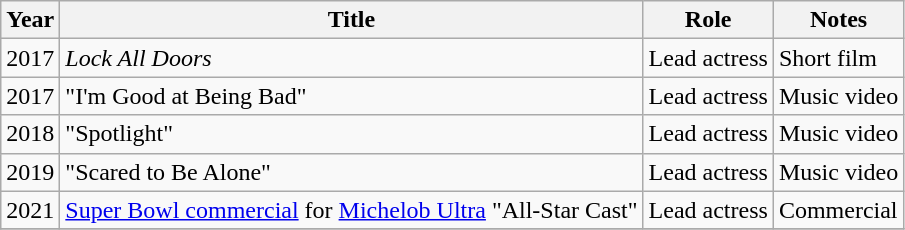<table class="wikitable sortable">
<tr>
<th>Year</th>
<th>Title</th>
<th>Role</th>
<th>Notes</th>
</tr>
<tr>
<td>2017</td>
<td><em>Lock All Doors</em></td>
<td>Lead actress</td>
<td>Short film</td>
</tr>
<tr>
<td>2017</td>
<td>"I'm Good at Being Bad"</td>
<td>Lead actress</td>
<td>Music video</td>
</tr>
<tr>
<td>2018</td>
<td>"Spotlight"</td>
<td>Lead actress</td>
<td>Music video</td>
</tr>
<tr>
<td>2019</td>
<td>"Scared to Be Alone"</td>
<td>Lead actress</td>
<td>Music video</td>
</tr>
<tr>
<td>2021</td>
<td><a href='#'>Super Bowl commercial</a> for <a href='#'>Michelob Ultra</a> "All-Star Cast"</td>
<td>Lead actress</td>
<td>Commercial</td>
</tr>
<tr>
</tr>
</table>
